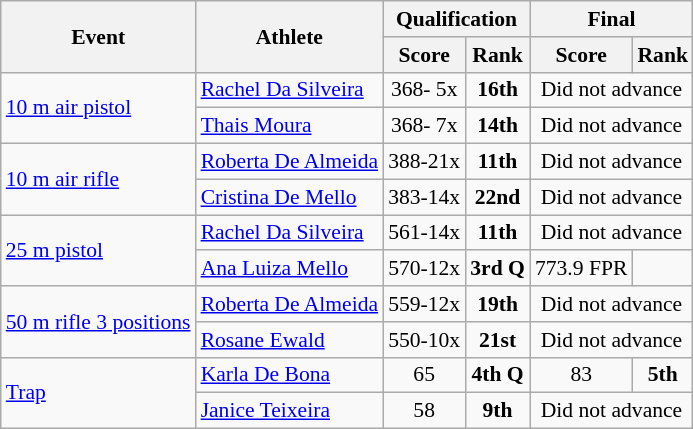<table class="wikitable" style="font-size:90%">
<tr>
<th rowspan="2">Event</th>
<th rowspan="2">Athlete</th>
<th colspan="2">Qualification</th>
<th colspan="2">Final</th>
</tr>
<tr>
<th>Score</th>
<th>Rank</th>
<th>Score</th>
<th>Rank</th>
</tr>
<tr>
<td rowspan=2><a href='#'>10 m air pistol</a></td>
<td><a href='#'>Rachel Da Silveira</a></td>
<td align=center>368- 5x</td>
<td align=center><strong>16th</strong></td>
<td align=center colspan=2>Did not advance</td>
</tr>
<tr>
<td><a href='#'>Thais Moura</a></td>
<td align=center>368- 7x</td>
<td align=center><strong>14th</strong></td>
<td align=center colspan=2>Did not advance</td>
</tr>
<tr>
<td rowspan=2><a href='#'>10 m air rifle</a></td>
<td><a href='#'>Roberta De Almeida</a></td>
<td align=center>388-21x</td>
<td align=center><strong>11th</strong></td>
<td align=center colspan=2>Did not advance</td>
</tr>
<tr>
<td><a href='#'>Cristina De Mello</a></td>
<td align=center>383-14x</td>
<td align=center><strong>22nd</strong></td>
<td align=center colspan=2>Did not advance</td>
</tr>
<tr>
<td rowspan=2><a href='#'>25 m pistol</a></td>
<td><a href='#'>Rachel Da Silveira</a></td>
<td align=center>561-14x</td>
<td align=center><strong>11th</strong></td>
<td align=center colspan=2>Did not advance</td>
</tr>
<tr>
<td><a href='#'>Ana Luiza Mello</a></td>
<td align=center>570-12x</td>
<td align=center><strong>3rd Q</strong></td>
<td align=center>773.9 FPR</td>
<td align=center></td>
</tr>
<tr>
<td rowspan=2><a href='#'>50 m rifle 3 positions</a></td>
<td><a href='#'>Roberta De Almeida</a></td>
<td align=center>559-12x</td>
<td align=center><strong>19th</strong></td>
<td align=center colspan=2>Did not advance</td>
</tr>
<tr>
<td><a href='#'>Rosane Ewald</a></td>
<td align=center>550-10x</td>
<td align=center><strong>21st</strong></td>
<td align=center colspan=2>Did not advance</td>
</tr>
<tr>
<td rowspan=2><a href='#'>Trap</a></td>
<td><a href='#'>Karla De Bona</a></td>
<td align=center>65</td>
<td align=center><strong>4th Q</strong></td>
<td align=center>83</td>
<td align=center><strong>5th</strong></td>
</tr>
<tr>
<td><a href='#'>Janice Teixeira</a></td>
<td align=center>58</td>
<td align=center><strong>9th</strong></td>
<td align=center colspan=2>Did not advance</td>
</tr>
</table>
